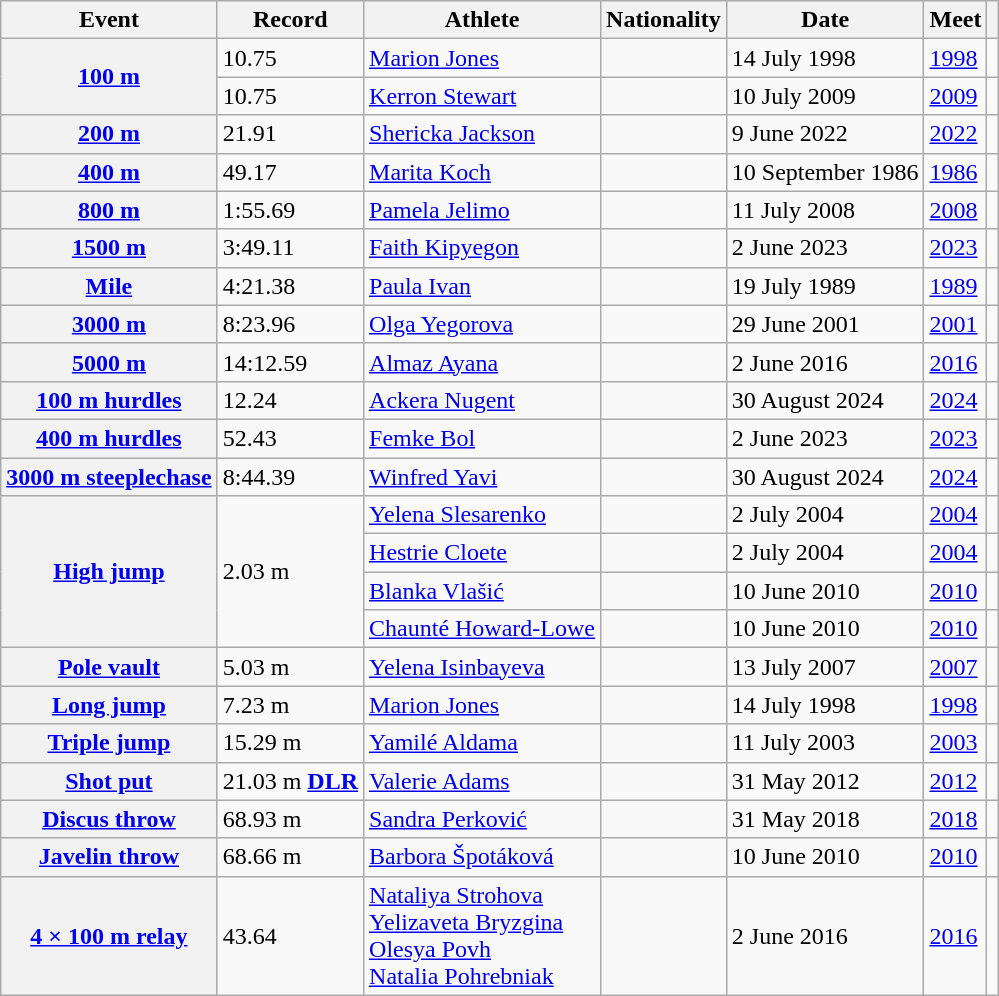<table class="wikitable plainrowheaders sticky-header">
<tr>
<th scope="col">Event</th>
<th scope="col">Record</th>
<th scope="col">Athlete</th>
<th scope="col">Nationality</th>
<th scope="col">Date</th>
<th scope="col">Meet</th>
<th scope="col"></th>
</tr>
<tr>
<th scope="rowgroup" rowspan="2"><a href='#'>100 m</a></th>
<td>10.75 </td>
<td><a href='#'>Marion Jones</a></td>
<td></td>
<td>14 July 1998</td>
<td><a href='#'>1998</a></td>
<td></td>
</tr>
<tr>
<td>10.75 </td>
<td><a href='#'>Kerron Stewart</a></td>
<td></td>
<td>10 July 2009</td>
<td><a href='#'>2009</a></td>
<td></td>
</tr>
<tr>
<th scope="row"><a href='#'>200 m</a></th>
<td>21.91 </td>
<td><a href='#'>Shericka Jackson</a></td>
<td></td>
<td>9 June 2022</td>
<td><a href='#'>2022</a></td>
<td></td>
</tr>
<tr>
<th scope="row"><a href='#'>400 m</a></th>
<td>49.17</td>
<td><a href='#'>Marita Koch</a></td>
<td></td>
<td>10 September 1986</td>
<td><a href='#'>1986</a></td>
<td></td>
</tr>
<tr>
<th scope="row"><a href='#'>800 m</a></th>
<td>1:55.69</td>
<td><a href='#'>Pamela Jelimo</a></td>
<td></td>
<td>11 July 2008</td>
<td><a href='#'>2008</a></td>
<td></td>
</tr>
<tr>
<th scope="row"><a href='#'>1500 m</a></th>
<td>3:49.11</td>
<td><a href='#'>Faith Kipyegon</a></td>
<td></td>
<td>2 June 2023</td>
<td><a href='#'>2023</a></td>
<td></td>
</tr>
<tr>
<th scope="row"><a href='#'>Mile</a></th>
<td>4:21.38</td>
<td><a href='#'>Paula Ivan</a></td>
<td></td>
<td>19 July 1989</td>
<td><a href='#'>1989</a></td>
<td></td>
</tr>
<tr>
<th scope="row"><a href='#'>3000 m</a></th>
<td>8:23.96</td>
<td><a href='#'>Olga Yegorova</a></td>
<td></td>
<td>29 June 2001</td>
<td><a href='#'>2001</a></td>
<td></td>
</tr>
<tr>
<th scope="row"><a href='#'>5000 m</a></th>
<td>14:12.59</td>
<td><a href='#'>Almaz Ayana</a></td>
<td></td>
<td>2 June 2016</td>
<td><a href='#'>2016</a></td>
<td></td>
</tr>
<tr>
<th scope="row"><a href='#'>100 m hurdles</a></th>
<td>12.24 </td>
<td><a href='#'>Ackera Nugent</a></td>
<td></td>
<td>30 August 2024</td>
<td><a href='#'>2024</a></td>
<td></td>
</tr>
<tr>
<th scope="row"><a href='#'>400 m hurdles</a></th>
<td>52.43</td>
<td><a href='#'>Femke Bol</a></td>
<td></td>
<td>2 June 2023</td>
<td><a href='#'>2023</a></td>
<td></td>
</tr>
<tr>
<th scope="row"><a href='#'>3000 m steeplechase</a></th>
<td>8:44.39</td>
<td><a href='#'>Winfred Yavi</a></td>
<td></td>
<td>30 August 2024</td>
<td><a href='#'>2024</a></td>
<td></td>
</tr>
<tr>
<th scope="rowgroup" rowspan="4"><a href='#'>High jump</a></th>
<td rowspan="4">2.03 m</td>
<td><a href='#'>Yelena Slesarenko</a></td>
<td></td>
<td>2 July 2004</td>
<td><a href='#'>2004</a></td>
<td></td>
</tr>
<tr>
<td><a href='#'>Hestrie Cloete</a></td>
<td></td>
<td>2 July 2004</td>
<td><a href='#'>2004</a></td>
<td></td>
</tr>
<tr>
<td><a href='#'>Blanka Vlašić</a></td>
<td></td>
<td>10 June 2010</td>
<td><a href='#'>2010</a></td>
<td></td>
</tr>
<tr>
<td><a href='#'>Chaunté Howard-Lowe</a></td>
<td></td>
<td>10 June 2010</td>
<td><a href='#'>2010</a></td>
<td></td>
</tr>
<tr>
<th scope="row"><a href='#'>Pole vault</a></th>
<td>5.03 m</td>
<td><a href='#'>Yelena Isinbayeva</a></td>
<td></td>
<td>13 July 2007</td>
<td><a href='#'>2007</a></td>
<td></td>
</tr>
<tr>
<th scope="row"><a href='#'>Long jump</a></th>
<td>7.23 m </td>
<td><a href='#'>Marion Jones</a></td>
<td></td>
<td>14 July 1998</td>
<td><a href='#'>1998</a></td>
<td></td>
</tr>
<tr>
<th scope="row"><a href='#'>Triple jump</a></th>
<td>15.29 m </td>
<td><a href='#'>Yamilé Aldama</a></td>
<td></td>
<td>11 July 2003</td>
<td><a href='#'>2003</a></td>
<td></td>
</tr>
<tr>
<th scope="row"><a href='#'>Shot put</a></th>
<td>21.03 m <strong><a href='#'>DLR</a></strong></td>
<td><a href='#'>Valerie Adams</a></td>
<td></td>
<td>31 May 2012</td>
<td><a href='#'>2012</a></td>
<td></td>
</tr>
<tr>
<th scope="row"><a href='#'>Discus throw</a></th>
<td>68.93 m</td>
<td><a href='#'>Sandra Perković</a></td>
<td></td>
<td>31 May 2018</td>
<td><a href='#'>2018</a></td>
<td></td>
</tr>
<tr>
<th scope="row"><a href='#'>Javelin throw</a></th>
<td>68.66 m</td>
<td><a href='#'>Barbora Špotáková</a></td>
<td></td>
<td>10 June 2010</td>
<td><a href='#'>2010</a></td>
<td></td>
</tr>
<tr>
<th scope="row"><a href='#'>4 × 100 m relay</a></th>
<td>43.64</td>
<td><a href='#'>Nataliya Strohova</a><br><a href='#'>Yelizaveta Bryzgina</a><br><a href='#'>Olesya Povh</a><br><a href='#'>Natalia Pohrebniak</a></td>
<td></td>
<td>2 June 2016</td>
<td><a href='#'>2016</a></td>
<td></td>
</tr>
</table>
